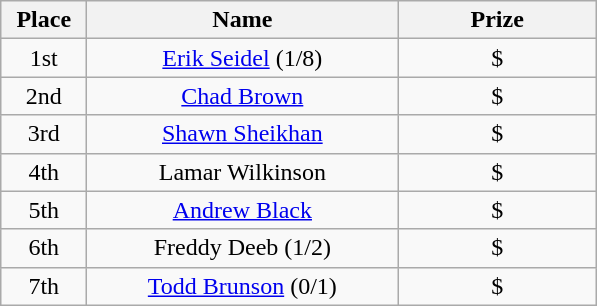<table class="wikitable" style="text-align:center">
<tr>
<th width="50">Place</th>
<th width="200">Name</th>
<th width="125">Prize</th>
</tr>
<tr>
<td>1st</td>
<td><a href='#'>Erik Seidel</a> (1/8)</td>
<td>$</td>
</tr>
<tr>
<td>2nd</td>
<td><a href='#'>Chad Brown</a></td>
<td>$</td>
</tr>
<tr>
<td>3rd</td>
<td><a href='#'>Shawn Sheikhan</a></td>
<td>$</td>
</tr>
<tr>
<td>4th</td>
<td>Lamar Wilkinson</td>
<td>$</td>
</tr>
<tr>
<td>5th</td>
<td><a href='#'>Andrew Black</a></td>
<td>$</td>
</tr>
<tr>
<td>6th</td>
<td>Freddy Deeb (1/2)</td>
<td>$</td>
</tr>
<tr>
<td>7th</td>
<td><a href='#'>Todd Brunson</a> (0/1)</td>
<td>$</td>
</tr>
</table>
